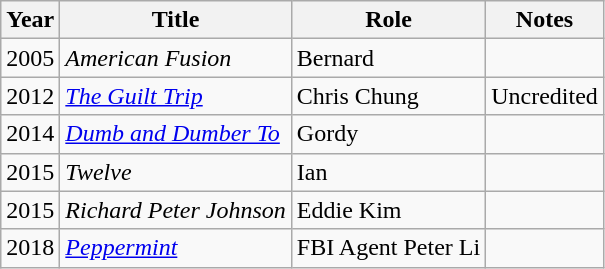<table class="wikitable sortable">
<tr>
<th>Year</th>
<th>Title</th>
<th>Role</th>
<th>Notes</th>
</tr>
<tr>
<td>2005</td>
<td><em>American Fusion</em></td>
<td>Bernard</td>
<td></td>
</tr>
<tr>
<td>2012</td>
<td><em><a href='#'>The Guilt Trip</a></em></td>
<td>Chris Chung</td>
<td>Uncredited</td>
</tr>
<tr>
<td>2014</td>
<td><em><a href='#'>Dumb and Dumber To</a></em></td>
<td>Gordy</td>
<td></td>
</tr>
<tr>
<td>2015</td>
<td><em>Twelve</em></td>
<td>Ian</td>
<td></td>
</tr>
<tr>
<td>2015</td>
<td><em>Richard Peter Johnson</em></td>
<td>Eddie Kim</td>
<td></td>
</tr>
<tr>
<td>2018</td>
<td><em><a href='#'>Peppermint</a></em></td>
<td>FBI Agent Peter Li</td>
<td></td>
</tr>
</table>
